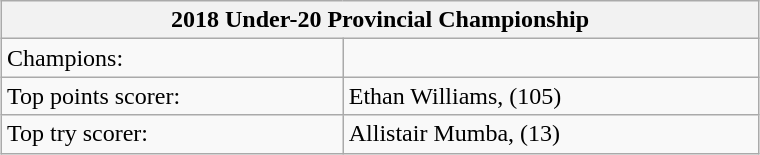<table class="wikitable" style="text-align:left; font-size:100%; width:40%; margin:1em auto 1em auto;">
<tr>
<th colspan=2><strong>2018 Under-20 Provincial Championship</strong></th>
</tr>
<tr>
<td>Champions:</td>
<td></td>
</tr>
<tr>
<td>Top points scorer:</td>
<td>Ethan Williams,  (105)</td>
</tr>
<tr>
<td>Top try scorer:</td>
<td>Allistair Mumba,  (13)</td>
</tr>
</table>
